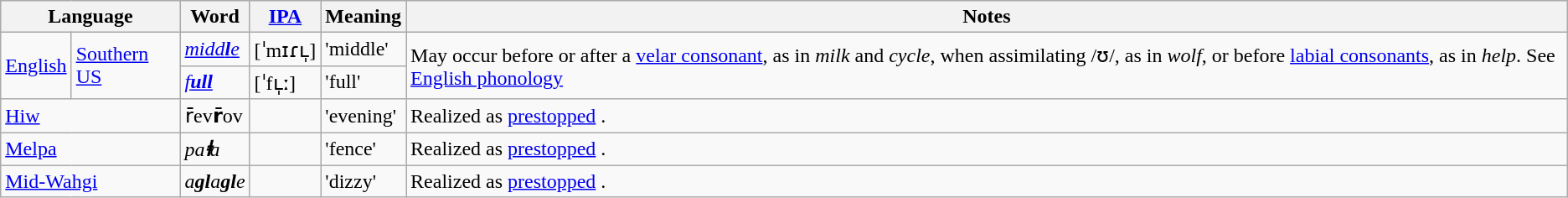<table class="wikitable">
<tr>
<th colspan=2>Language</th>
<th>Word</th>
<th><a href='#'>IPA</a></th>
<th>Meaning</th>
<th>Notes</th>
</tr>
<tr>
<td rowspan="2"><a href='#'>English</a></td>
<td rowspan="2"><a href='#'>Southern US</a></td>
<td><a href='#'><em>midd<strong>l</strong>e</em></a></td>
<td align=center>[ˈmɪɾʟ̩]</td>
<td>'middle'</td>
<td rowspan="2">May occur before or after a <a href='#'>velar consonant</a>, as in <em>milk</em> and <em>cycle</em>, when assimilating /ʊ/, as in <em>wolf</em>, or before <a href='#'>labial consonants</a>, as in <em>help</em>. See <a href='#'>English phonology</a></td>
</tr>
<tr>
<td><a href='#'><em>f<strong>ull<strong><em></a></td>
<td>[ˈfʟ̩ː]</td>
<td>'full'</td>
</tr>
<tr>
<td colspan=2><a href='#'>Hiw</a></td>
<td></em></strong>r̄</strong>ev<strong>r̄</strong>ov</em></td>
<td></td>
<td>'evening'</td>
<td>Realized as <a href='#'>prestopped</a> .</td>
</tr>
<tr>
<td colspan=2><a href='#'>Melpa</a></td>
<td><em>pa<strong>ⱡ</strong>a</em></td>
<td align=center></td>
<td>'fence'</td>
<td>Realized as <a href='#'>prestopped</a> .</td>
</tr>
<tr>
<td colspan=2><a href='#'>Mid-Wahgi</a></td>
<td><em>a<strong>gl</strong>a<strong>gl</strong>e</em></td>
<td align=center></td>
<td>'dizzy'</td>
<td>Realized as <a href='#'>prestopped</a> .</td>
</tr>
</table>
